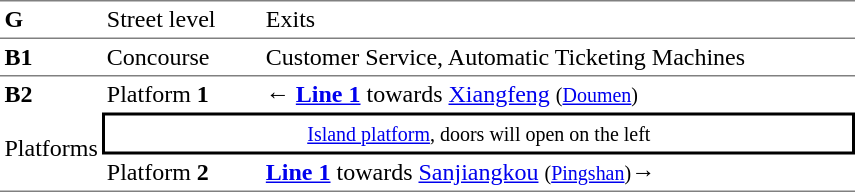<table border="0" cellspacing="0" cellpadding="3">
<tr>
<td style="border-top:solid 1px gray;" width="50" valign="top"><strong>G</strong></td>
<td style="border-top:solid 1px gray;" width="100" valign="top">Street level</td>
<td style="border-top:solid 1px gray;" width="390" valign="top">Exits</td>
</tr>
<tr>
<td style="border-bottom:solid 1px gray; border-top:solid 1px gray;" valign="top" width="50"><strong>B1<br></strong></td>
<td style="border-bottom:solid 1px gray; border-top:solid 1px gray;" valign="top" width="100">Concourse</td>
<td style="border-bottom:solid 1px gray; border-top:solid 1px gray;" valign="top" width="390">Customer Service, Automatic Ticketing Machines</td>
</tr>
<tr>
<td rowspan="3" style="border-bottom:solid 1px gray;" valign="top"><strong>B2<br></strong><br>Platforms</td>
<td><span>Platform <strong>1</strong></span></td>
<td><span>←</span> <a href='#'><span><span><strong>Line 1</strong></span></span></a>  towards <a href='#'>Xiangfeng</a> <small>(<a href='#'>Doumen</a>)</small></td>
</tr>
<tr>
<td colspan="2" style="border-right:solid 2px black;border-left:solid 2px black;border-top:solid 2px black;border-bottom:solid 2px black;text-align:center;"><small><a href='#'>Island platform</a>, doors will open on the left</small></td>
</tr>
<tr>
<td style="border-bottom:solid 1px gray;"><span>Platform <strong>2</strong></span></td>
<td style="border-bottom:solid 1px gray;"> <a href='#'><span><span><strong>Line 1</strong></span></span></a>  towards <a href='#'>Sanjiangkou</a> <small>(<a href='#'>Pingshan</a>)</small>→</td>
</tr>
<tr>
</tr>
</table>
